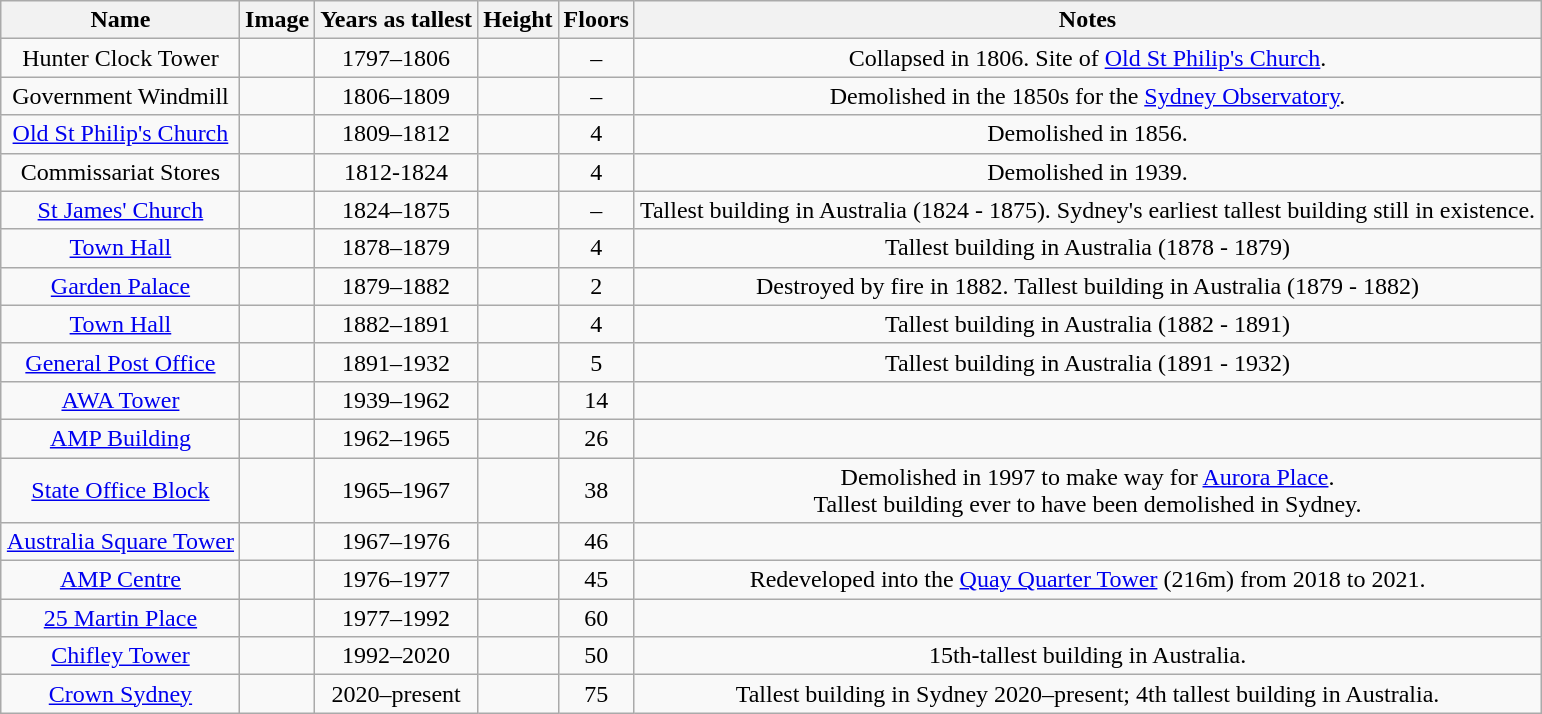<table class="wikitable" style="text-align:center; margin:auto;">
<tr>
<th>Name</th>
<th>Image</th>
<th>Years as tallest</th>
<th>Height</th>
<th>Floors</th>
<th>Notes</th>
</tr>
<tr>
<td>Hunter Clock Tower <br></td>
<td></td>
<td>1797–1806</td>
<td></td>
<td>–</td>
<td>Collapsed in 1806. Site of <a href='#'>Old St Philip's Church</a>.</td>
</tr>
<tr>
<td>Government Windmill <br></td>
<td></td>
<td>1806–1809</td>
<td></td>
<td>–</td>
<td>Demolished in the 1850s for the <a href='#'>Sydney Observatory</a>.</td>
</tr>
<tr>
<td><a href='#'>Old St Philip's Church</a></td>
<td></td>
<td>1809–1812</td>
<td></td>
<td>4</td>
<td>Demolished in 1856.</td>
</tr>
<tr>
<td>Commissariat Stores <br></td>
<td></td>
<td>1812-1824</td>
<td></td>
<td>4</td>
<td>Demolished in 1939.</td>
</tr>
<tr>
<td><a href='#'>St James' Church</a></td>
<td></td>
<td>1824–1875</td>
<td></td>
<td>–</td>
<td>Tallest building in Australia (1824 - 1875). Sydney's earliest tallest building still in existence.</td>
</tr>
<tr>
<td><a href='#'>Town Hall</a></td>
<td></td>
<td>1878–1879</td>
<td></td>
<td>4</td>
<td>Tallest building in Australia (1878 - 1879)</td>
</tr>
<tr>
<td><a href='#'>Garden Palace</a></td>
<td></td>
<td>1879–1882</td>
<td></td>
<td>2</td>
<td>Destroyed by fire in 1882. Tallest building in Australia (1879 - 1882)</td>
</tr>
<tr>
<td><a href='#'>Town Hall</a></td>
<td></td>
<td>1882–1891</td>
<td></td>
<td>4</td>
<td>Tallest building in Australia (1882 - 1891)</td>
</tr>
<tr>
<td><a href='#'>General Post Office</a></td>
<td></td>
<td>1891–1932</td>
<td></td>
<td>5</td>
<td>Tallest building in Australia (1891 - 1932)</td>
</tr>
<tr>
<td><a href='#'>AWA Tower</a></td>
<td></td>
<td>1939–1962</td>
<td></td>
<td>14</td>
<td></td>
</tr>
<tr>
<td><a href='#'>AMP Building</a></td>
<td></td>
<td>1962–1965</td>
<td></td>
<td>26</td>
<td></td>
</tr>
<tr>
<td><a href='#'>State Office Block</a></td>
<td></td>
<td>1965–1967</td>
<td></td>
<td>38</td>
<td>Demolished in 1997 to make way for <a href='#'>Aurora Place</a>.<br>Tallest building ever to have been demolished in Sydney.</td>
</tr>
<tr>
<td><a href='#'>Australia Square Tower</a></td>
<td></td>
<td>1967–1976</td>
<td></td>
<td>46</td>
<td></td>
</tr>
<tr>
<td><a href='#'>AMP Centre</a></td>
<td></td>
<td>1976–1977</td>
<td></td>
<td>45</td>
<td>Redeveloped into the <a href='#'>Quay Quarter Tower</a> (216m) from 2018 to 2021.</td>
</tr>
<tr>
<td><a href='#'>25 Martin Place</a></td>
<td></td>
<td>1977–1992</td>
<td></td>
<td>60</td>
<td></td>
</tr>
<tr>
<td><a href='#'>Chifley Tower</a></td>
<td></td>
<td>1992–2020</td>
<td></td>
<td>50</td>
<td>15th-tallest building in Australia.</td>
</tr>
<tr>
<td><a href='#'>Crown Sydney</a></td>
<td></td>
<td>2020–present</td>
<td></td>
<td>75</td>
<td>Tallest building in Sydney 2020–present; 4th tallest building in Australia.</td>
</tr>
</table>
